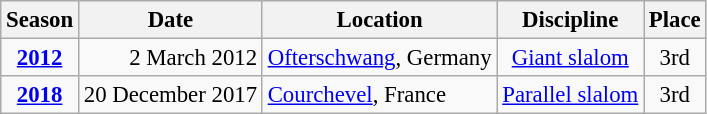<table class="wikitable" style="text-align:center; font-size:95%;">
<tr>
<th>Season</th>
<th>Date</th>
<th>Location</th>
<th>Discipline</th>
<th>Place</th>
</tr>
<tr>
<td><strong><a href='#'>2012</a></strong></td>
<td align=right>2 March 2012</td>
<td align=left> <a href='#'>Ofterschwang</a>, Germany</td>
<td><a href='#'>Giant slalom</a></td>
<td>3rd</td>
</tr>
<tr>
<td rowspan=1><strong><a href='#'>2018</a></strong></td>
<td align=right>20 December 2017</td>
<td align=left> <a href='#'>Courchevel</a>, France</td>
<td><a href='#'>Parallel slalom</a></td>
<td>3rd</td>
</tr>
</table>
